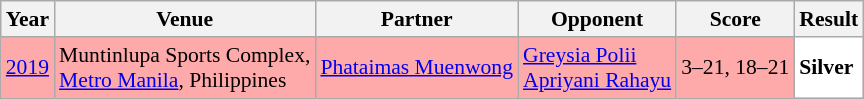<table class="sortable wikitable" style="font-size: 90%;">
<tr>
<th>Year</th>
<th>Venue</th>
<th>Partner</th>
<th>Opponent</th>
<th>Score</th>
<th>Result</th>
</tr>
<tr style="background:#FFAAAA">
<td align="center"><a href='#'>2019</a></td>
<td align="left">Muntinlupa Sports Complex,<br><a href='#'>Metro Manila</a>, Philippines</td>
<td align="left"> <a href='#'>Phataimas Muenwong</a></td>
<td align="left"> <a href='#'>Greysia Polii</a><br> <a href='#'>Apriyani Rahayu</a></td>
<td align="left">3–21, 18–21</td>
<td style="text-align:left; background:white"> <strong>Silver</strong></td>
</tr>
</table>
